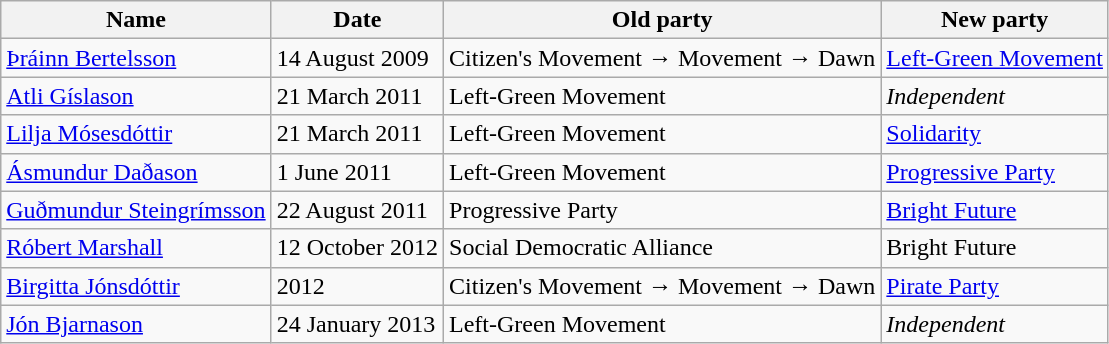<table class="wikitable sortable">
<tr>
<th>Name</th>
<th>Date</th>
<th>Old party</th>
<th>New party</th>
</tr>
<tr>
<td align=left><a href='#'>Þráinn Bertelsson</a></td>
<td>14 August 2009</td>
<td>Citizen's Movement → Movement → Dawn</td>
<td><a href='#'>Left-Green Movement</a></td>
</tr>
<tr>
<td align=left><a href='#'>Atli Gíslason</a></td>
<td>21 March 2011</td>
<td>Left-Green Movement</td>
<td><em>Independent</em></td>
</tr>
<tr>
<td align=left><a href='#'>Lilja Mósesdóttir</a></td>
<td>21 March 2011</td>
<td>Left-Green Movement</td>
<td><a href='#'>Solidarity</a></td>
</tr>
<tr>
<td align=left><a href='#'>Ásmundur Daðason</a></td>
<td>1 June 2011</td>
<td>Left-Green Movement</td>
<td><a href='#'>Progressive Party</a></td>
</tr>
<tr>
<td align=left><a href='#'>Guðmundur Steingrímsson</a></td>
<td>22 August 2011</td>
<td>Progressive Party</td>
<td><a href='#'>Bright Future</a></td>
</tr>
<tr>
<td align=left><a href='#'>Róbert Marshall</a></td>
<td>12 October 2012</td>
<td>Social Democratic Alliance</td>
<td>Bright Future</td>
</tr>
<tr>
<td align=left><a href='#'>Birgitta Jónsdóttir</a></td>
<td>2012</td>
<td>Citizen's Movement → Movement → Dawn</td>
<td><a href='#'>Pirate Party</a></td>
</tr>
<tr>
<td align=left><a href='#'>Jón Bjarnason</a></td>
<td>24 January 2013</td>
<td>Left-Green Movement</td>
<td><em>Independent</em></td>
</tr>
</table>
